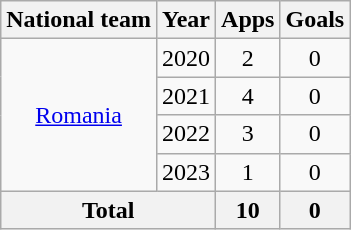<table class="wikitable" style="text-align:center">
<tr>
<th>National team</th>
<th>Year</th>
<th>Apps</th>
<th>Goals</th>
</tr>
<tr>
<td rowspan="4"><a href='#'>Romania</a></td>
<td>2020</td>
<td>2</td>
<td>0</td>
</tr>
<tr>
<td>2021</td>
<td>4</td>
<td>0</td>
</tr>
<tr>
<td>2022</td>
<td>3</td>
<td>0</td>
</tr>
<tr>
<td>2023</td>
<td>1</td>
<td>0</td>
</tr>
<tr>
<th colspan="2">Total</th>
<th>10</th>
<th>0</th>
</tr>
</table>
